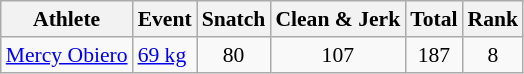<table class="wikitable" style="font-size:90%;text-align:center">
<tr>
<th>Athlete</th>
<th>Event</th>
<th>Snatch</th>
<th>Clean & Jerk</th>
<th>Total</th>
<th>Rank</th>
</tr>
<tr align=center>
<td align=left><a href='#'>Mercy Obiero</a></td>
<td align=left><a href='#'>69 kg</a></td>
<td>80</td>
<td>107</td>
<td>187</td>
<td>8</td>
</tr>
</table>
